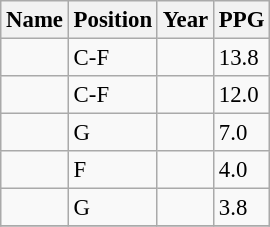<table class="wikitable sortable" style="font-size: 95%;">
<tr>
<th>Name</th>
<th>Position</th>
<th>Year</th>
<th>PPG</th>
</tr>
<tr>
<td></td>
<td>C-F</td>
<td></td>
<td>13.8</td>
</tr>
<tr>
<td></td>
<td>C-F</td>
<td></td>
<td>12.0</td>
</tr>
<tr>
<td></td>
<td>G</td>
<td></td>
<td>7.0</td>
</tr>
<tr>
<td></td>
<td>F</td>
<td></td>
<td>4.0</td>
</tr>
<tr>
<td></td>
<td>G</td>
<td></td>
<td>3.8</td>
</tr>
<tr>
</tr>
</table>
